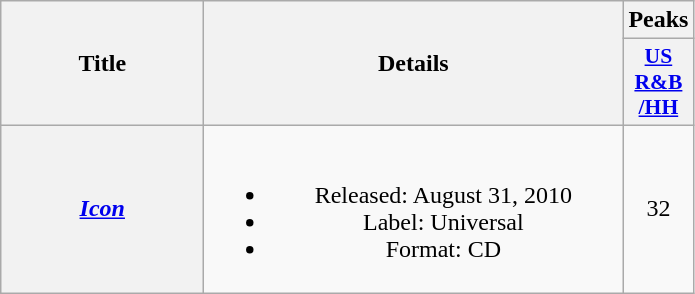<table class="wikitable plainrowheaders" style="text-align:center;">
<tr>
<th scope="col" rowspan="2" style="width:8em;">Title</th>
<th scope="col" rowspan="2" style="width:17em;">Details</th>
<th scope="col">Peaks</th>
</tr>
<tr>
<th scope="col" style="width:2.5em;font-size:90%;"><a href='#'>US R&B<br>/HH</a><br></th>
</tr>
<tr>
<th scope="row"><em><a href='#'>Icon</a></em></th>
<td><br><ul><li>Released: August 31, 2010</li><li>Label: Universal</li><li>Format: CD</li></ul></td>
<td>32</td>
</tr>
</table>
